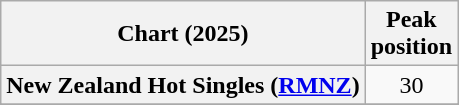<table class="wikitable sortable plainrowheaders" style="text-align:center">
<tr>
<th scope="col">Chart (2025)</th>
<th scope="col">Peak<br>position</th>
</tr>
<tr>
<th scope="row">New Zealand Hot Singles (<a href='#'>RMNZ</a>)</th>
<td>30</td>
</tr>
<tr>
</tr>
<tr>
</tr>
</table>
